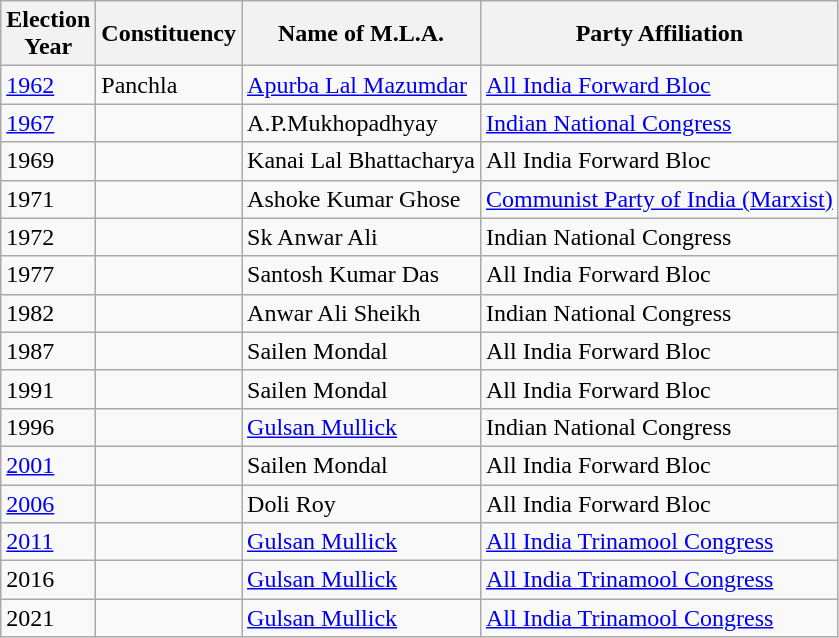<table class="wikitable sortable"ìÍĦĤĠčw>
<tr>
<th>Election<br> Year</th>
<th>Constituency</th>
<th>Name of M.L.A.</th>
<th>Party Affiliation</th>
</tr>
<tr>
<td><a href='#'>1962</a></td>
<td>Panchla</td>
<td><a href='#'>Apurba Lal Mazumdar</a></td>
<td><a href='#'>All India Forward Bloc</a></td>
</tr>
<tr>
<td><a href='#'>1967</a></td>
<td></td>
<td>A.P.Mukhopadhyay</td>
<td><a href='#'>Indian National Congress</a></td>
</tr>
<tr>
<td>1969</td>
<td></td>
<td>Kanai Lal Bhattacharya</td>
<td>All India Forward Bloc</td>
</tr>
<tr>
<td>1971</td>
<td></td>
<td>Ashoke Kumar Ghose</td>
<td><a href='#'>Communist Party of India (Marxist)</a></td>
</tr>
<tr>
<td>1972</td>
<td></td>
<td>Sk Anwar Ali</td>
<td>Indian National Congress</td>
</tr>
<tr>
<td>1977</td>
<td></td>
<td>Santosh Kumar Das</td>
<td>All India Forward Bloc</td>
</tr>
<tr>
<td>1982</td>
<td></td>
<td>Anwar Ali Sheikh</td>
<td>Indian National Congress</td>
</tr>
<tr>
<td>1987</td>
<td></td>
<td>Sailen Mondal</td>
<td>All India Forward Bloc</td>
</tr>
<tr>
<td>1991</td>
<td></td>
<td>Sailen Mondal</td>
<td>All India Forward Bloc</td>
</tr>
<tr>
<td>1996</td>
<td></td>
<td><a href='#'>Gulsan Mullick</a></td>
<td>Indian National Congress</td>
</tr>
<tr>
<td><a href='#'>2001</a></td>
<td></td>
<td>Sailen Mondal</td>
<td>All India Forward Bloc</td>
</tr>
<tr>
<td><a href='#'>2006</a></td>
<td></td>
<td>Doli Roy</td>
<td>All India Forward Bloc</td>
</tr>
<tr>
<td><a href='#'>2011</a></td>
<td></td>
<td><a href='#'>Gulsan Mullick</a></td>
<td><a href='#'>All India Trinamool Congress</a></td>
</tr>
<tr>
<td>2016</td>
<td></td>
<td><a href='#'>Gulsan Mullick</a></td>
<td><a href='#'>All India Trinamool Congress</a></td>
</tr>
<tr>
<td>2021</td>
<td></td>
<td><a href='#'>Gulsan Mullick</a></td>
<td><a href='#'>All India Trinamool Congress</a></td>
</tr>
</table>
